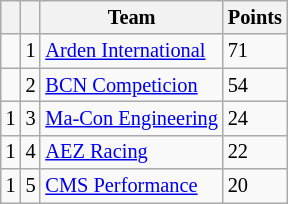<table class="wikitable" style="font-size: 85%;">
<tr>
<th></th>
<th></th>
<th>Team</th>
<th>Points</th>
</tr>
<tr>
<td align="left"></td>
<td align="center">1</td>
<td> <a href='#'>Arden International</a></td>
<td>71</td>
</tr>
<tr>
<td align="left"></td>
<td align="center">2</td>
<td> <a href='#'>BCN Competicion</a></td>
<td>54</td>
</tr>
<tr>
<td align="left"> 1</td>
<td align="center">3</td>
<td> <a href='#'>Ma-Con Engineering</a></td>
<td>24</td>
</tr>
<tr>
<td align="left"> 1</td>
<td align="center">4</td>
<td> <a href='#'>AEZ Racing</a></td>
<td>22</td>
</tr>
<tr>
<td align="left"> 1</td>
<td align="center">5</td>
<td> <a href='#'>CMS Performance</a></td>
<td>20</td>
</tr>
</table>
